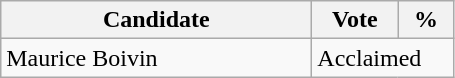<table class="wikitable">
<tr>
<th bgcolor="#DDDDFF" width="200px">Candidate</th>
<th bgcolor="#DDDDFF" width="50px">Vote</th>
<th bgcolor="#DDDDFF" width="30px">%</th>
</tr>
<tr>
<td>Maurice Boivin</td>
<td colspan="2">Acclaimed</td>
</tr>
</table>
